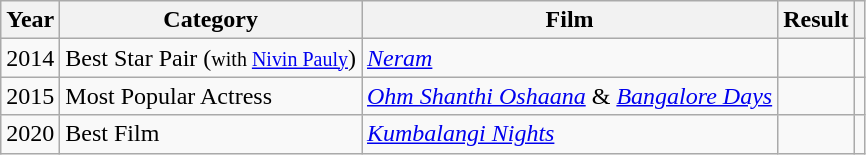<table class="wikitable sortable plainrowheaders">
<tr>
<th scope="col">Year</th>
<th scope="col">Category</th>
<th scope="col">Film</th>
<th scope="col">Result</th>
<th scope="col" class="unsortable"></th>
</tr>
<tr>
<td>2014</td>
<td>Best Star Pair (<small>with <a href='#'>Nivin Pauly</a></small>)</td>
<td><em><a href='#'>Neram</a></em></td>
<td></td>
<td></td>
</tr>
<tr>
<td>2015</td>
<td>Most Popular Actress</td>
<td><em><a href='#'>Ohm Shanthi Oshaana</a></em> & <em><a href='#'>Bangalore Days</a></em></td>
<td></td>
<td></td>
</tr>
<tr>
<td>2020</td>
<td>Best Film</td>
<td><em><a href='#'>Kumbalangi Nights</a></em></td>
<td></td>
<td></td>
</tr>
</table>
